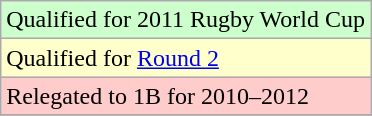<table class="wikitable">
<tr width=10px bgcolor="#ccffcc">
<td>Qualified for 2011 Rugby World Cup</td>
</tr>
<tr width=10px bgcolor="#ffffcc">
<td>Qualified for <a href='#'>Round 2</a></td>
</tr>
<tr width=10px bgcolor="#ffcccc">
<td>Relegated to 1B for 2010–2012</td>
</tr>
<tr>
</tr>
</table>
